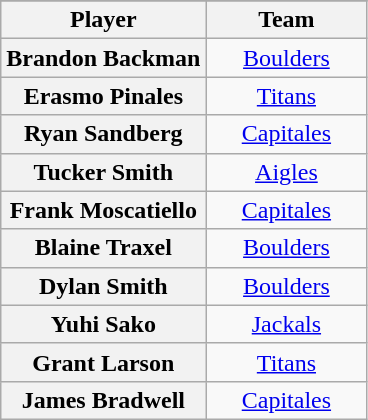<table class="wikitable sortable plainrowheaders" style="text-align:center;">
<tr>
</tr>
<tr>
<th scope="col">Player</th>
<th scope="col" style="width:100px;">Team</th>
</tr>
<tr>
<th scope="row" style="text-align:center">Brandon Backman</th>
<td><a href='#'>Boulders</a></td>
</tr>
<tr>
<th scope="row" style="text-align:center">Erasmo Pinales</th>
<td><a href='#'>Titans</a></td>
</tr>
<tr>
<th scope="row" style="text-align:center">Ryan Sandberg</th>
<td><a href='#'>Capitales</a></td>
</tr>
<tr>
<th scope="row" style="text-align:center">Tucker Smith</th>
<td><a href='#'>Aigles</a></td>
</tr>
<tr>
<th scope="row" style="text-align:center">Frank Moscatiello</th>
<td><a href='#'>Capitales</a></td>
</tr>
<tr>
<th scope="row" style="text-align:center">Blaine Traxel</th>
<td><a href='#'>Boulders</a></td>
</tr>
<tr>
<th scope="row" style="text-align:center">Dylan Smith</th>
<td><a href='#'>Boulders</a></td>
</tr>
<tr>
<th scope="row" style="text-align:center">Yuhi Sako</th>
<td><a href='#'>Jackals</a></td>
</tr>
<tr>
<th scope="row" style="text-align:center">Grant Larson</th>
<td><a href='#'>Titans</a></td>
</tr>
<tr>
<th scope="row" style="text-align:center">James Bradwell</th>
<td><a href='#'>Capitales</a></td>
</tr>
</table>
